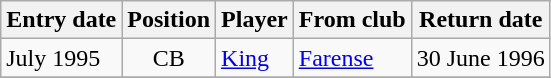<table class="wikitable">
<tr>
<th>Entry date</th>
<th>Position</th>
<th>Player</th>
<th>From club</th>
<th>Return date</th>
</tr>
<tr>
<td>July 1995</td>
<td style="text-align:center;">CB</td>
<td style="text-align:left;"><a href='#'>King</a></td>
<td style="text-align:left;"><a href='#'>Farense</a></td>
<td>30 June 1996</td>
</tr>
<tr>
</tr>
</table>
